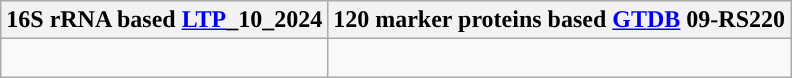<table class="wikitable">
<tr>
<th colspan=1>16S rRNA based <a href='#'>LTP</a>_10_2024</th>
<th colspan=1>120 marker proteins based <a href='#'>GTDB</a> 09-RS220</th>
</tr>
<tr>
<td style="vertical-align:top"><br></td>
<td><br></td>
</tr>
</table>
